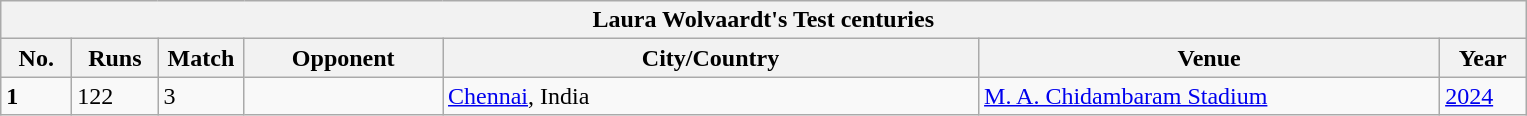<table class="wikitable">
<tr>
<th colspan="7">Laura Wolvaardt's Test centuries</th>
</tr>
<tr>
<th style="width:40px;">No.</th>
<th style="width:50px;">Runs</th>
<th style="width:50px;">Match</th>
<th style="width:125px;">Opponent</th>
<th style="width:350px;">City/Country</th>
<th style="width:300px;">Venue</th>
<th style="width:50px;">Year</th>
</tr>
<tr>
<td><strong>1</strong></td>
<td>122</td>
<td>3</td>
<td></td>
<td> <a href='#'>Chennai</a>, India</td>
<td><a href='#'>M. A. Chidambaram Stadium</a></td>
<td><a href='#'>2024</a></td>
</tr>
</table>
